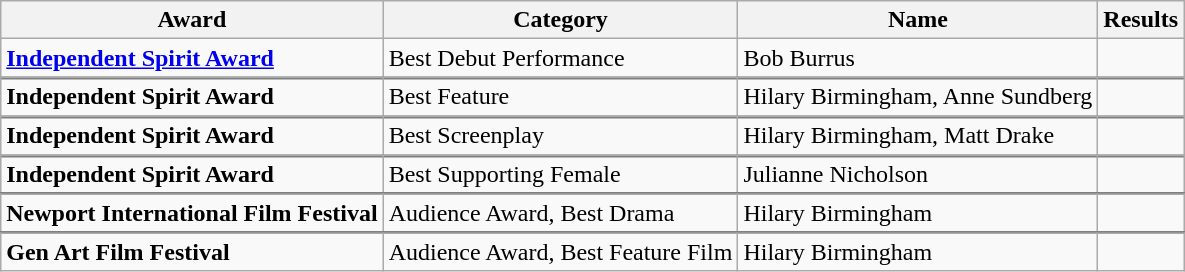<table class="wikitable sortable">
<tr>
<th>Award</th>
<th>Category</th>
<th>Name</th>
<th>Results</th>
</tr>
<tr>
<td><strong><a href='#'>Independent Spirit Award</a></strong></td>
<td>Best Debut Performance</td>
<td>Bob Burrus</td>
<td></td>
</tr>
<tr style="border-top:2px solid gray;">
</tr>
<tr>
<td><strong>Independent Spirit Award</strong></td>
<td>Best Feature</td>
<td>Hilary Birmingham, Anne Sundberg</td>
<td></td>
</tr>
<tr style="border-top:2px solid gray;">
</tr>
<tr>
<td><strong>Independent Spirit Award</strong></td>
<td>Best Screenplay</td>
<td>Hilary Birmingham, Matt Drake</td>
<td></td>
</tr>
<tr style="border-top:2px solid gray;">
</tr>
<tr>
<td><strong>Independent Spirit Award</strong></td>
<td>Best Supporting Female</td>
<td>Julianne Nicholson</td>
<td></td>
</tr>
<tr style="border-top:2px solid gray;">
</tr>
<tr>
<td><strong>Newport International Film Festival</strong></td>
<td>Audience Award, Best Drama</td>
<td>Hilary Birmingham</td>
<td></td>
</tr>
<tr style="border-top:2px solid gray;">
</tr>
<tr>
<td><strong>Gen Art Film Festival</strong></td>
<td>Audience Award, Best Feature Film</td>
<td>Hilary Birmingham</td>
<td></td>
</tr>
</table>
